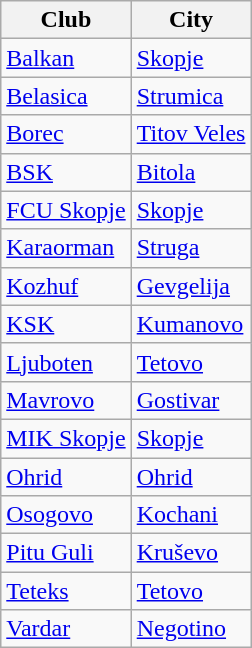<table class="wikitable">
<tr>
<th>Club</th>
<th>City</th>
</tr>
<tr>
<td><a href='#'>Balkan</a></td>
<td><a href='#'>Skopje</a></td>
</tr>
<tr>
<td><a href='#'>Belasica</a></td>
<td><a href='#'>Strumica</a></td>
</tr>
<tr>
<td><a href='#'>Borec</a></td>
<td><a href='#'>Titov Veles</a></td>
</tr>
<tr>
<td><a href='#'>BSK</a></td>
<td><a href='#'>Bitola</a></td>
</tr>
<tr>
<td><a href='#'>FCU Skopje</a></td>
<td><a href='#'>Skopje</a></td>
</tr>
<tr>
<td><a href='#'>Karaorman</a></td>
<td><a href='#'>Struga</a></td>
</tr>
<tr>
<td><a href='#'>Kozhuf</a></td>
<td><a href='#'>Gevgelija</a></td>
</tr>
<tr>
<td><a href='#'>KSK</a></td>
<td><a href='#'>Kumanovo</a></td>
</tr>
<tr>
<td><a href='#'>Ljuboten</a></td>
<td><a href='#'>Tetovo</a></td>
</tr>
<tr>
<td><a href='#'>Mavrovo</a></td>
<td><a href='#'>Gostivar</a></td>
</tr>
<tr>
<td><a href='#'>MIK Skopje</a></td>
<td><a href='#'>Skopje</a></td>
</tr>
<tr>
<td><a href='#'>Ohrid</a></td>
<td><a href='#'>Ohrid</a></td>
</tr>
<tr>
<td><a href='#'>Osogovo</a></td>
<td><a href='#'>Kochani</a></td>
</tr>
<tr>
<td><a href='#'>Pitu Guli</a></td>
<td><a href='#'>Kruševo</a></td>
</tr>
<tr>
<td><a href='#'>Teteks</a></td>
<td><a href='#'>Tetovo</a></td>
</tr>
<tr>
<td><a href='#'>Vardar</a></td>
<td><a href='#'>Negotino</a></td>
</tr>
</table>
